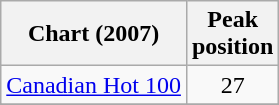<table class="wikitable">
<tr>
<th align="center">Chart (2007)</th>
<th align="center">Peak<br>position</th>
</tr>
<tr>
<td align="left"><a href='#'>Canadian Hot 100</a></td>
<td align="center">27</td>
</tr>
<tr>
</tr>
<tr>
</tr>
</table>
